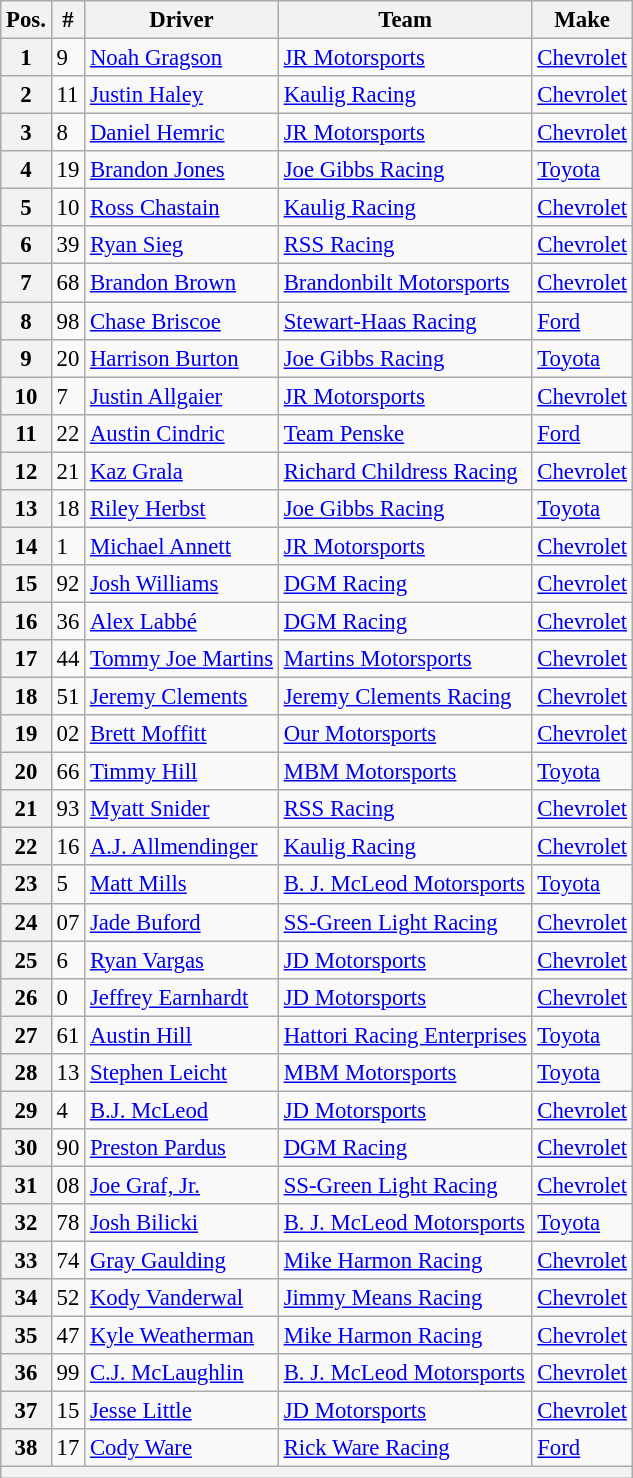<table class="wikitable" style="font-size:95%">
<tr>
<th>Pos.</th>
<th>#</th>
<th>Driver</th>
<th>Team</th>
<th>Make</th>
</tr>
<tr>
<th>1</th>
<td>9</td>
<td><a href='#'>Noah Gragson</a></td>
<td><a href='#'>JR Motorsports</a></td>
<td><a href='#'>Chevrolet</a></td>
</tr>
<tr>
<th>2</th>
<td>11</td>
<td><a href='#'>Justin Haley</a></td>
<td><a href='#'>Kaulig Racing</a></td>
<td><a href='#'>Chevrolet</a></td>
</tr>
<tr>
<th>3</th>
<td>8</td>
<td><a href='#'>Daniel Hemric</a></td>
<td><a href='#'>JR Motorsports</a></td>
<td><a href='#'>Chevrolet</a></td>
</tr>
<tr>
<th>4</th>
<td>19</td>
<td><a href='#'>Brandon Jones</a></td>
<td><a href='#'>Joe Gibbs Racing</a></td>
<td><a href='#'>Toyota</a></td>
</tr>
<tr>
<th>5</th>
<td>10</td>
<td><a href='#'>Ross Chastain</a></td>
<td><a href='#'>Kaulig Racing</a></td>
<td><a href='#'>Chevrolet</a></td>
</tr>
<tr>
<th>6</th>
<td>39</td>
<td><a href='#'>Ryan Sieg</a></td>
<td><a href='#'>RSS Racing</a></td>
<td><a href='#'>Chevrolet</a></td>
</tr>
<tr>
<th>7</th>
<td>68</td>
<td><a href='#'>Brandon Brown</a></td>
<td><a href='#'>Brandonbilt Motorsports</a></td>
<td><a href='#'>Chevrolet</a></td>
</tr>
<tr>
<th>8</th>
<td>98</td>
<td><a href='#'>Chase Briscoe</a></td>
<td><a href='#'>Stewart-Haas Racing</a></td>
<td><a href='#'>Ford</a></td>
</tr>
<tr>
<th>9</th>
<td>20</td>
<td><a href='#'>Harrison Burton</a></td>
<td><a href='#'>Joe Gibbs Racing</a></td>
<td><a href='#'>Toyota</a></td>
</tr>
<tr>
<th>10</th>
<td>7</td>
<td><a href='#'>Justin Allgaier</a></td>
<td><a href='#'>JR Motorsports</a></td>
<td><a href='#'>Chevrolet</a></td>
</tr>
<tr>
<th>11</th>
<td>22</td>
<td><a href='#'>Austin Cindric</a></td>
<td><a href='#'>Team Penske</a></td>
<td><a href='#'>Ford</a></td>
</tr>
<tr>
<th>12</th>
<td>21</td>
<td><a href='#'>Kaz Grala</a></td>
<td><a href='#'>Richard Childress Racing</a></td>
<td><a href='#'>Chevrolet</a></td>
</tr>
<tr>
<th>13</th>
<td>18</td>
<td><a href='#'>Riley Herbst</a></td>
<td><a href='#'>Joe Gibbs Racing</a></td>
<td><a href='#'>Toyota</a></td>
</tr>
<tr>
<th>14</th>
<td>1</td>
<td><a href='#'>Michael Annett</a></td>
<td><a href='#'>JR Motorsports</a></td>
<td><a href='#'>Chevrolet</a></td>
</tr>
<tr>
<th>15</th>
<td>92</td>
<td><a href='#'>Josh Williams</a></td>
<td><a href='#'>DGM Racing</a></td>
<td><a href='#'>Chevrolet</a></td>
</tr>
<tr>
<th>16</th>
<td>36</td>
<td><a href='#'>Alex Labbé</a></td>
<td><a href='#'>DGM Racing</a></td>
<td><a href='#'>Chevrolet</a></td>
</tr>
<tr>
<th>17</th>
<td>44</td>
<td><a href='#'>Tommy Joe Martins</a></td>
<td><a href='#'>Martins Motorsports</a></td>
<td><a href='#'>Chevrolet</a></td>
</tr>
<tr>
<th>18</th>
<td>51</td>
<td><a href='#'>Jeremy Clements</a></td>
<td><a href='#'>Jeremy Clements Racing</a></td>
<td><a href='#'>Chevrolet</a></td>
</tr>
<tr>
<th>19</th>
<td>02</td>
<td><a href='#'>Brett Moffitt</a></td>
<td><a href='#'>Our Motorsports</a></td>
<td><a href='#'>Chevrolet</a></td>
</tr>
<tr>
<th>20</th>
<td>66</td>
<td><a href='#'>Timmy Hill</a></td>
<td><a href='#'>MBM Motorsports</a></td>
<td><a href='#'>Toyota</a></td>
</tr>
<tr>
<th>21</th>
<td>93</td>
<td><a href='#'>Myatt Snider</a></td>
<td><a href='#'>RSS Racing</a></td>
<td><a href='#'>Chevrolet</a></td>
</tr>
<tr>
<th>22</th>
<td>16</td>
<td><a href='#'>A.J. Allmendinger</a></td>
<td><a href='#'>Kaulig Racing</a></td>
<td><a href='#'>Chevrolet</a></td>
</tr>
<tr>
<th>23</th>
<td>5</td>
<td><a href='#'>Matt Mills</a></td>
<td><a href='#'>B. J. McLeod Motorsports</a></td>
<td><a href='#'>Toyota</a></td>
</tr>
<tr>
<th>24</th>
<td>07</td>
<td><a href='#'>Jade Buford</a></td>
<td><a href='#'>SS-Green Light Racing</a></td>
<td><a href='#'>Chevrolet</a></td>
</tr>
<tr>
<th>25</th>
<td>6</td>
<td><a href='#'>Ryan Vargas</a></td>
<td><a href='#'>JD Motorsports</a></td>
<td><a href='#'>Chevrolet</a></td>
</tr>
<tr>
<th>26</th>
<td>0</td>
<td><a href='#'>Jeffrey Earnhardt</a></td>
<td><a href='#'>JD Motorsports</a></td>
<td><a href='#'>Chevrolet</a></td>
</tr>
<tr>
<th>27</th>
<td>61</td>
<td><a href='#'>Austin Hill</a></td>
<td><a href='#'>Hattori Racing Enterprises</a></td>
<td><a href='#'>Toyota</a></td>
</tr>
<tr>
<th>28</th>
<td>13</td>
<td><a href='#'>Stephen Leicht</a></td>
<td><a href='#'>MBM Motorsports</a></td>
<td><a href='#'>Toyota</a></td>
</tr>
<tr>
<th>29</th>
<td>4</td>
<td><a href='#'>B.J. McLeod</a></td>
<td><a href='#'>JD Motorsports</a></td>
<td><a href='#'>Chevrolet</a></td>
</tr>
<tr>
<th>30</th>
<td>90</td>
<td><a href='#'>Preston Pardus</a></td>
<td><a href='#'>DGM Racing</a></td>
<td><a href='#'>Chevrolet</a></td>
</tr>
<tr>
<th>31</th>
<td>08</td>
<td><a href='#'>Joe Graf, Jr.</a></td>
<td><a href='#'>SS-Green Light Racing</a></td>
<td><a href='#'>Chevrolet</a></td>
</tr>
<tr>
<th>32</th>
<td>78</td>
<td><a href='#'>Josh Bilicki</a></td>
<td><a href='#'>B. J. McLeod Motorsports</a></td>
<td><a href='#'>Toyota</a></td>
</tr>
<tr>
<th>33</th>
<td>74</td>
<td><a href='#'>Gray Gaulding</a></td>
<td><a href='#'>Mike Harmon Racing</a></td>
<td><a href='#'>Chevrolet</a></td>
</tr>
<tr>
<th>34</th>
<td>52</td>
<td><a href='#'>Kody Vanderwal</a></td>
<td><a href='#'>Jimmy Means Racing</a></td>
<td><a href='#'>Chevrolet</a></td>
</tr>
<tr>
<th>35</th>
<td>47</td>
<td><a href='#'>Kyle Weatherman</a></td>
<td><a href='#'>Mike Harmon Racing</a></td>
<td><a href='#'>Chevrolet</a></td>
</tr>
<tr>
<th>36</th>
<td>99</td>
<td><a href='#'>C.J. McLaughlin</a></td>
<td><a href='#'>B. J. McLeod Motorsports</a></td>
<td><a href='#'>Chevrolet</a></td>
</tr>
<tr>
<th>37</th>
<td>15</td>
<td><a href='#'>Jesse Little</a></td>
<td><a href='#'>JD Motorsports</a></td>
<td><a href='#'>Chevrolet</a></td>
</tr>
<tr>
<th>38</th>
<td>17</td>
<td><a href='#'>Cody Ware</a></td>
<td><a href='#'>Rick Ware Racing</a></td>
<td><a href='#'>Ford</a></td>
</tr>
<tr>
<th colspan="5"></th>
</tr>
</table>
